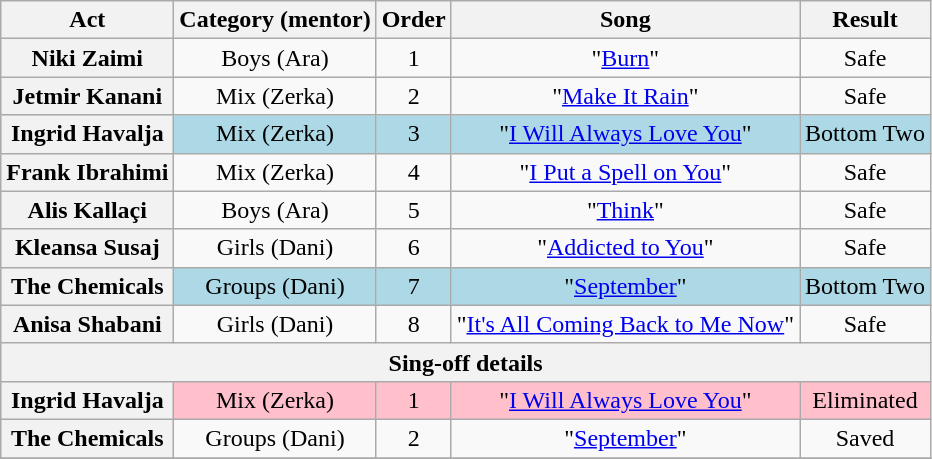<table class="wikitable plainrowheaders" style="text-align:center;">
<tr>
<th scope="col">Act</th>
<th scope="col">Category (mentor)</th>
<th scope="col">Order</th>
<th scope="col">Song</th>
<th scope="col">Result</th>
</tr>
<tr>
<th scope="row">Niki Zaimi</th>
<td>Boys (Ara)</td>
<td>1</td>
<td>"<a href='#'>Burn</a>"</td>
<td>Safe</td>
</tr>
<tr>
<th scope="row">Jetmir Kanani</th>
<td>Mix (Zerka)</td>
<td>2</td>
<td>"<a href='#'>Make It Rain</a>"</td>
<td>Safe</td>
</tr>
<tr style="background:lightblue;">
<th scope="row">Ingrid Havalja</th>
<td>Mix (Zerka)</td>
<td>3</td>
<td>"<a href='#'>I Will Always Love You</a>"</td>
<td>Bottom Two</td>
</tr>
<tr>
<th scope="row">Frank Ibrahimi</th>
<td>Mix (Zerka)</td>
<td>4</td>
<td>"<a href='#'>I Put a Spell on You</a>"</td>
<td>Safe</td>
</tr>
<tr>
<th scope="row">Alis Kallaçi</th>
<td>Boys (Ara)</td>
<td>5</td>
<td>"<a href='#'>Think</a>"</td>
<td>Safe</td>
</tr>
<tr>
<th scope="row">Kleansa Susaj</th>
<td>Girls (Dani)</td>
<td>6</td>
<td>"<a href='#'>Addicted to You</a>"</td>
<td>Safe</td>
</tr>
<tr style="background:lightblue;">
<th scope="row">The Chemicals</th>
<td>Groups (Dani)</td>
<td>7</td>
<td>"<a href='#'>September</a>"</td>
<td>Bottom Two</td>
</tr>
<tr>
<th scope="row">Anisa Shabani</th>
<td>Girls (Dani)</td>
<td>8</td>
<td>"<a href='#'>It's All Coming Back to Me Now</a>"</td>
<td>Safe</td>
</tr>
<tr>
<th colspan="5">Sing-off details</th>
</tr>
<tr style="background:pink;">
<th scope="row">Ingrid Havalja</th>
<td>Mix (Zerka)</td>
<td>1</td>
<td>"<a href='#'>I Will Always Love You</a>"</td>
<td>Eliminated</td>
</tr>
<tr>
<th scope="row">The Chemicals</th>
<td>Groups (Dani)</td>
<td>2</td>
<td>"<a href='#'>September</a>"</td>
<td>Saved</td>
</tr>
<tr>
</tr>
</table>
